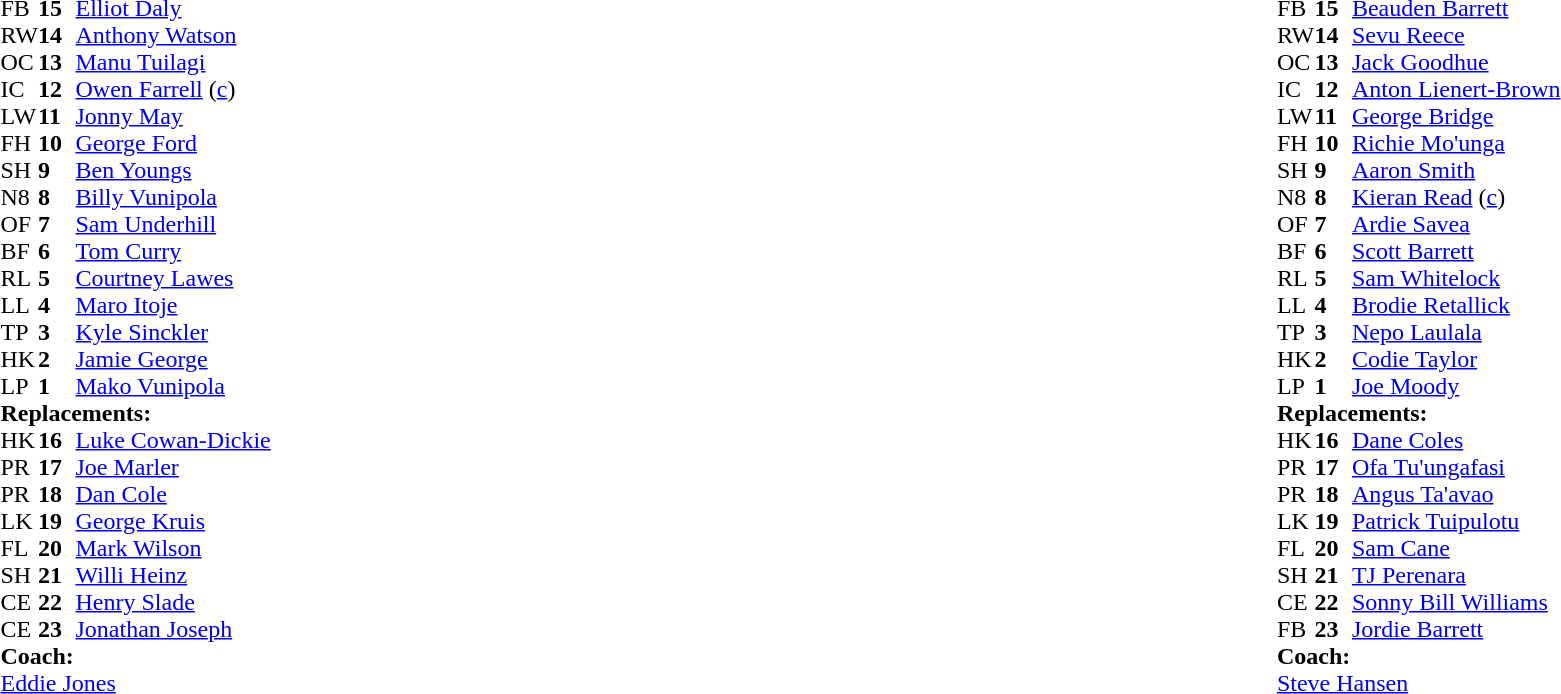<table style="width:100%">
<tr>
<td style="vertical-align:top; width:50%;"><br><table style="font-size: 100%" cellspacing="0" cellpadding="0">
<tr>
<th width="25"></th>
<th width="25"></th>
</tr>
<tr>
<td>FB</td>
<td><strong>15</strong></td>
<td><a href='#'>Elliot Daly</a></td>
</tr>
<tr>
<td>RW</td>
<td><strong>14</strong></td>
<td><a href='#'>Anthony Watson</a></td>
</tr>
<tr>
<td>OC</td>
<td><strong>13</strong></td>
<td><a href='#'>Manu Tuilagi</a></td>
<td></td>
<td></td>
</tr>
<tr>
<td>IC</td>
<td><strong>12</strong></td>
<td><a href='#'>Owen Farrell</a> (<a href='#'>c</a>)</td>
</tr>
<tr>
<td>LW</td>
<td><strong>11</strong></td>
<td><a href='#'>Jonny May</a></td>
<td></td>
<td></td>
</tr>
<tr>
<td>FH</td>
<td><strong>10</strong></td>
<td><a href='#'>George Ford</a></td>
</tr>
<tr>
<td>SH</td>
<td><strong>9</strong></td>
<td><a href='#'>Ben Youngs</a></td>
<td></td>
<td></td>
</tr>
<tr>
<td>N8</td>
<td><strong>8</strong></td>
<td><a href='#'>Billy Vunipola</a></td>
</tr>
<tr>
<td>OF</td>
<td><strong>7</strong></td>
<td><a href='#'>Sam Underhill</a></td>
<td></td>
<td></td>
</tr>
<tr>
<td>BF</td>
<td><strong>6</strong></td>
<td><a href='#'>Tom Curry</a></td>
</tr>
<tr>
<td>RL</td>
<td><strong>5</strong></td>
<td><a href='#'>Courtney Lawes</a></td>
<td></td>
<td></td>
</tr>
<tr>
<td>LL</td>
<td><strong>4</strong></td>
<td><a href='#'>Maro Itoje</a></td>
</tr>
<tr>
<td>TP</td>
<td><strong>3</strong></td>
<td><a href='#'>Kyle Sinckler</a></td>
<td></td>
<td></td>
</tr>
<tr>
<td>HK</td>
<td><strong>2</strong></td>
<td><a href='#'>Jamie George</a></td>
<td></td>
<td></td>
</tr>
<tr>
<td>LP</td>
<td><strong>1</strong></td>
<td><a href='#'>Mako Vunipola</a></td>
<td></td>
<td></td>
</tr>
<tr>
<td colspan="3"><strong>Replacements:</strong></td>
</tr>
<tr>
<td>HK</td>
<td><strong>16</strong></td>
<td><a href='#'>Luke Cowan-Dickie</a></td>
<td></td>
<td></td>
</tr>
<tr>
<td>PR</td>
<td><strong>17</strong></td>
<td><a href='#'>Joe Marler</a></td>
<td></td>
<td></td>
</tr>
<tr>
<td>PR</td>
<td><strong>18</strong></td>
<td><a href='#'>Dan Cole</a></td>
<td></td>
<td></td>
</tr>
<tr>
<td>LK</td>
<td><strong>19</strong></td>
<td><a href='#'>George Kruis</a></td>
<td></td>
<td></td>
</tr>
<tr>
<td>FL</td>
<td><strong>20</strong></td>
<td><a href='#'>Mark Wilson</a></td>
<td></td>
<td></td>
</tr>
<tr>
<td>SH</td>
<td><strong>21</strong></td>
<td><a href='#'>Willi Heinz</a></td>
<td></td>
<td></td>
</tr>
<tr>
<td>CE</td>
<td><strong>22</strong></td>
<td><a href='#'>Henry Slade</a></td>
<td></td>
<td></td>
</tr>
<tr>
<td>CE</td>
<td><strong>23</strong></td>
<td><a href='#'>Jonathan Joseph</a></td>
<td></td>
<td></td>
</tr>
<tr>
<td colspan="3"><strong>Coach:</strong></td>
</tr>
<tr>
<td colspan="4"> <a href='#'>Eddie Jones</a></td>
</tr>
</table>
</td>
<td style="vertical-align:top"></td>
<td style="vertical-align:top; width:50%;"><br><table cellspacing="0" cellpadding="0" style="font-size:100%; margin:auto;">
<tr>
<th width="25"></th>
<th width="25"></th>
</tr>
<tr>
<td>FB</td>
<td><strong>15</strong></td>
<td><a href='#'>Beauden Barrett</a></td>
</tr>
<tr>
<td>RW</td>
<td><strong>14</strong></td>
<td><a href='#'>Sevu Reece</a></td>
</tr>
<tr>
<td>OC</td>
<td><strong>13</strong></td>
<td><a href='#'>Jack Goodhue</a></td>
<td></td>
<td></td>
</tr>
<tr>
<td>IC</td>
<td><strong>12</strong></td>
<td><a href='#'>Anton Lienert-Brown</a></td>
</tr>
<tr>
<td>LW</td>
<td><strong>11</strong></td>
<td><a href='#'>George Bridge</a></td>
<td></td>
<td></td>
</tr>
<tr>
<td>FH</td>
<td><strong>10</strong></td>
<td><a href='#'>Richie Mo'unga</a></td>
</tr>
<tr>
<td>SH</td>
<td><strong>9</strong></td>
<td><a href='#'>Aaron Smith</a></td>
<td></td>
<td></td>
</tr>
<tr>
<td>N8</td>
<td><strong>8</strong></td>
<td><a href='#'>Kieran Read</a> (<a href='#'>c</a>)</td>
</tr>
<tr>
<td>OF</td>
<td><strong>7</strong></td>
<td><a href='#'>Ardie Savea</a></td>
</tr>
<tr>
<td>BF</td>
<td><strong>6</strong></td>
<td><a href='#'>Scott Barrett</a></td>
<td></td>
<td></td>
</tr>
<tr>
<td>RL</td>
<td><strong>5</strong></td>
<td><a href='#'>Sam Whitelock</a></td>
<td></td>
<td></td>
</tr>
<tr>
<td>LL</td>
<td><strong>4</strong></td>
<td><a href='#'>Brodie Retallick</a></td>
</tr>
<tr>
<td>TP</td>
<td><strong>3</strong></td>
<td><a href='#'>Nepo Laulala</a></td>
<td></td>
<td></td>
</tr>
<tr>
<td>HK</td>
<td><strong>2</strong></td>
<td><a href='#'>Codie Taylor</a></td>
<td></td>
<td></td>
</tr>
<tr>
<td>LP</td>
<td><strong>1</strong></td>
<td><a href='#'>Joe Moody</a></td>
<td></td>
<td></td>
</tr>
<tr>
<td colspan="3"><strong>Replacements:</strong></td>
</tr>
<tr>
<td>HK</td>
<td><strong>16</strong></td>
<td><a href='#'>Dane Coles</a></td>
<td></td>
<td></td>
</tr>
<tr>
<td>PR</td>
<td><strong>17</strong></td>
<td><a href='#'>Ofa Tu'ungafasi</a></td>
<td></td>
<td></td>
</tr>
<tr>
<td>PR</td>
<td><strong>18</strong></td>
<td><a href='#'>Angus Ta'avao</a></td>
<td></td>
<td></td>
</tr>
<tr>
<td>LK</td>
<td><strong>19</strong></td>
<td><a href='#'>Patrick Tuipulotu</a></td>
<td></td>
<td></td>
</tr>
<tr>
<td>FL</td>
<td><strong>20</strong></td>
<td><a href='#'>Sam Cane</a></td>
<td></td>
<td></td>
</tr>
<tr>
<td>SH</td>
<td><strong>21</strong></td>
<td><a href='#'>TJ Perenara</a></td>
<td></td>
<td></td>
</tr>
<tr>
<td>CE</td>
<td><strong>22</strong></td>
<td><a href='#'>Sonny Bill Williams</a></td>
<td></td>
<td></td>
</tr>
<tr>
<td>FB</td>
<td><strong>23</strong></td>
<td><a href='#'>Jordie Barrett</a></td>
<td></td>
<td></td>
</tr>
<tr>
<td colspan="3"><strong>Coach:</strong></td>
</tr>
<tr>
<td colspan="4"> <a href='#'>Steve Hansen</a></td>
</tr>
</table>
</td>
</tr>
</table>
